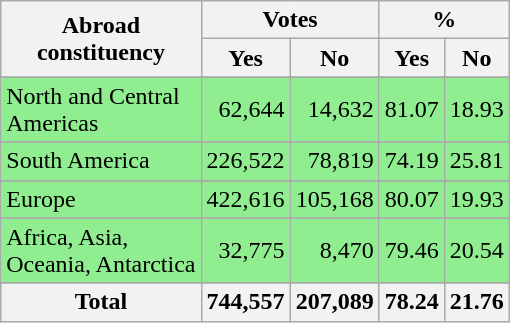<table class="wikitable sortable">
<tr>
<th rowspan=2>Abroad<br> constituency</th>
<th colspan=2>Votes</th>
<th colspan=2>%</th>
</tr>
<tr>
<th>Yes</th>
<th>No</th>
<th>Yes</th>
<th>No</th>
</tr>
<tr>
</tr>
<tr bgcolor=lightgreen>
<td>North and Central<br> Americas</td>
<td align="right">62,644</td>
<td align="right">14,632</td>
<td align="right">81.07</td>
<td align="right">18.93</td>
</tr>
<tr>
</tr>
<tr bgcolor=lightgreen>
<td>South America</td>
<td align="right">226,522</td>
<td align="right">78,819</td>
<td align="right">74.19</td>
<td align="right">25.81</td>
</tr>
<tr>
</tr>
<tr bgcolor=lightgreen>
<td>Europe</td>
<td align="right">422,616</td>
<td align="right">105,168</td>
<td align="right">80.07</td>
<td align="right">19.93</td>
</tr>
<tr>
</tr>
<tr bgcolor=lightgreen>
<td>Africa, Asia,<br> Oceania, Antarctica</td>
<td align="right">32,775</td>
<td align="right">8,470</td>
<td align="right">79.46</td>
<td align="right">20.54</td>
</tr>
<tr>
</tr>
<tr style="background:FF6347;" |- class="sortbottom">
<th><strong>Total</strong></th>
<th align="right"><strong>744,557</strong></th>
<th align="right"><strong>207,089</strong></th>
<th align="right"><strong>78.24</strong></th>
<th align="right"><strong>21.76</strong></th>
</tr>
</table>
